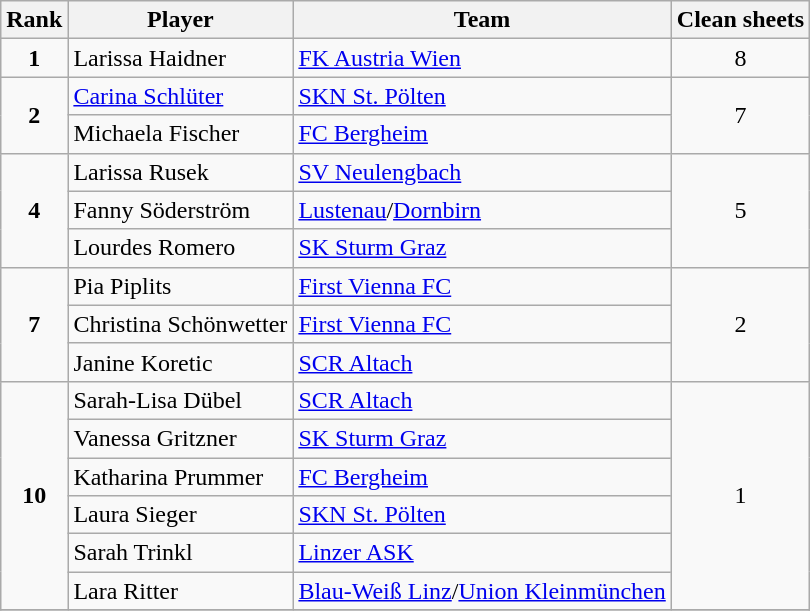<table class="wikitable sortable" style="text-align:center">
<tr>
<th>Rank</th>
<th>Player</th>
<th>Team</th>
<th>Clean sheets</th>
</tr>
<tr>
<td><strong>1</strong></td>
<td style="text-align:left"> Larissa Haidner</td>
<td style="text-align:left"><a href='#'>FK Austria Wien</a></td>
<td>8</td>
</tr>
<tr>
<td rowspan=2><strong>2</strong></td>
<td style="text-align:left"> <a href='#'>Carina Schlüter</a></td>
<td style="text-align:left"><a href='#'>SKN St. Pölten</a></td>
<td rowspan=2>7</td>
</tr>
<tr>
<td style="text-align:left"> Michaela Fischer</td>
<td style="text-align:left"><a href='#'>FC Bergheim</a></td>
</tr>
<tr>
<td rowspan=3><strong>4</strong></td>
<td style="text-align:left"> Larissa Rusek</td>
<td style="text-align:left"><a href='#'>SV Neulengbach</a></td>
<td rowspan=3>5</td>
</tr>
<tr>
<td style="text-align:left">  Fanny Söderström</td>
<td style="text-align:left"><a href='#'>Lustenau</a>/<a href='#'>Dornbirn</a></td>
</tr>
<tr>
<td style="text-align:left"> Lourdes Romero</td>
<td style="text-align:left"><a href='#'>SK Sturm Graz</a></td>
</tr>
<tr>
<td rowspan=3><strong>7</strong></td>
<td style="text-align:left"> Pia Piplits</td>
<td style="text-align:left"><a href='#'>First Vienna FC</a></td>
<td rowspan=3>2</td>
</tr>
<tr>
<td style="text-align:left"> Christina Schönwetter</td>
<td style="text-align:left"><a href='#'>First Vienna FC</a></td>
</tr>
<tr>
<td style="text-align:left"> Janine Koretic</td>
<td style="text-align:left"><a href='#'>SCR Altach</a></td>
</tr>
<tr>
<td rowspan=6><strong>10</strong></td>
<td style="text-align:left"> Sarah-Lisa Dübel</td>
<td style="text-align:left"><a href='#'>SCR Altach</a></td>
<td rowspan=6>1</td>
</tr>
<tr>
<td style="text-align:left"> Vanessa Gritzner</td>
<td style="text-align:left"><a href='#'>SK Sturm Graz</a></td>
</tr>
<tr>
<td style="text-align:left"> Katharina Prummer</td>
<td style="text-align:left"><a href='#'>FC Bergheim</a></td>
</tr>
<tr>
<td style="text-align:left"> Laura Sieger</td>
<td style="text-align:left"><a href='#'>SKN St. Pölten</a></td>
</tr>
<tr>
<td style="text-align:left"> Sarah Trinkl</td>
<td style="text-align:left"><a href='#'>Linzer ASK</a></td>
</tr>
<tr>
<td style="text-align:left"> Lara Ritter</td>
<td style="text-align:left"><a href='#'>Blau-Weiß Linz</a>/<a href='#'>Union Kleinmünchen</a></td>
</tr>
<tr>
</tr>
</table>
